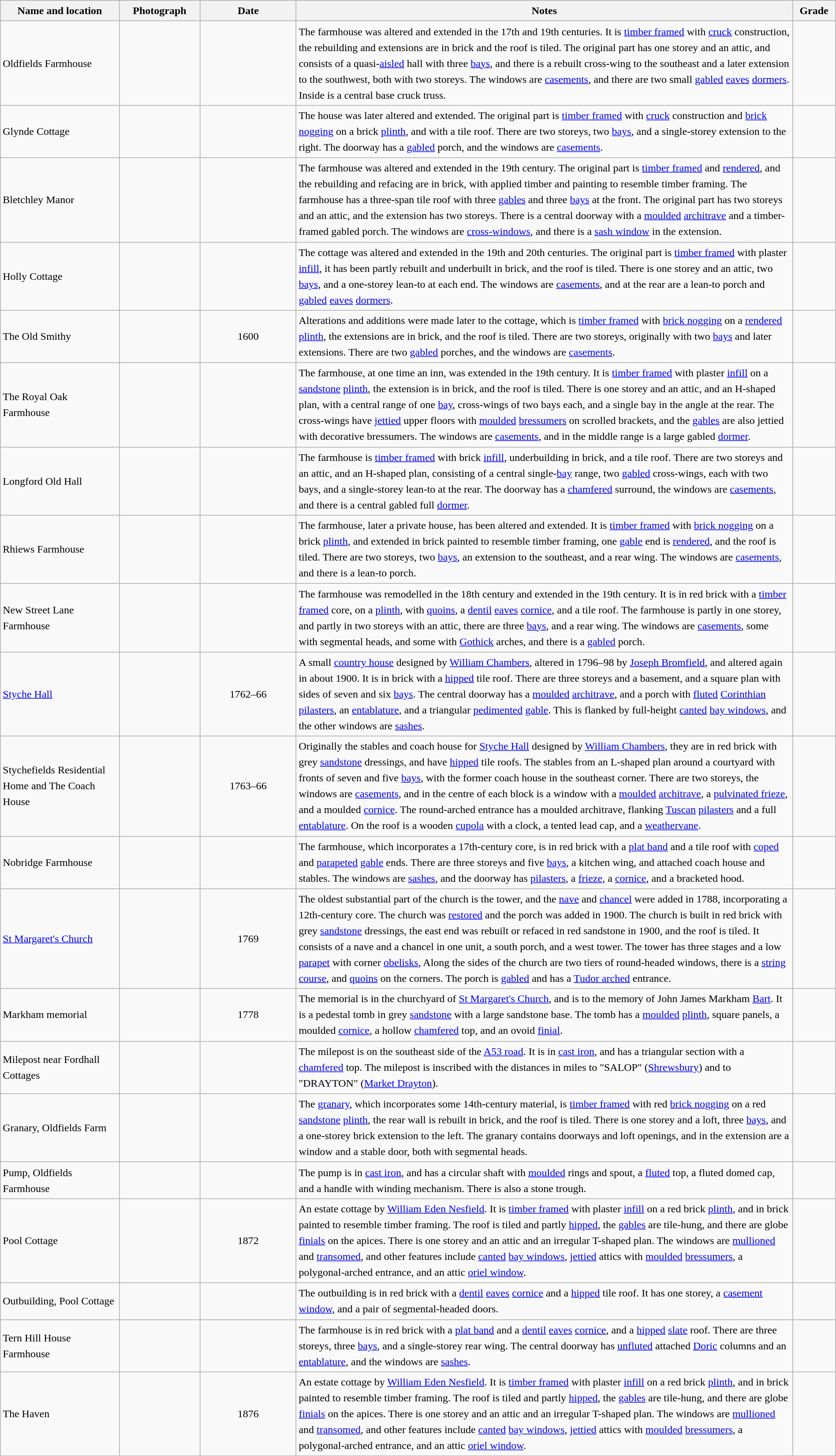<table class="wikitable sortable plainrowheaders" style="width:100%; border:0; text-align:left; line-height:150%;">
<tr>
<th scope="col"  style="width:150px">Name and location</th>
<th scope="col"  style="width:100px" class="unsortable">Photograph</th>
<th scope="col"  style="width:120px">Date</th>
<th scope="col"  style="width:650px" class="unsortable">Notes</th>
<th scope="col"  style="width:50px">Grade</th>
</tr>
<tr>
<td>Oldfields Farmhouse<br><small></small></td>
<td></td>
<td align="center"></td>
<td>The farmhouse was altered and extended in the 17th and 19th centuries.  It is <a href='#'>timber framed</a> with <a href='#'>cruck</a> construction, the rebuilding and extensions are in brick and the roof is tiled. The original part has one storey and an attic, and consists of a quasi-<a href='#'>aisled</a> hall with three <a href='#'>bays</a>, and there is a rebuilt cross-wing to the southeast and a later extension to the southwest, both with two storeys.  The windows are <a href='#'>casements</a>, and there are two small <a href='#'>gabled</a> <a href='#'>eaves</a> <a href='#'>dormers</a>.  Inside is a central base cruck truss.</td>
<td align="center" ></td>
</tr>
<tr>
<td>Glynde Cottage<br><small></small></td>
<td></td>
<td align="center"></td>
<td>The house was later altered and extended.  The original part is <a href='#'>timber framed</a> with <a href='#'>cruck</a> construction and <a href='#'>brick nogging</a> on a brick <a href='#'>plinth</a>, and with a tile roof.  There are two storeys, two <a href='#'>bays</a>, and a single-storey extension to the right.  The doorway has a <a href='#'>gabled</a> porch, and the windows are <a href='#'>casements</a>.</td>
<td align="center" ></td>
</tr>
<tr>
<td>Bletchley Manor<br><small></small></td>
<td></td>
<td align="center"></td>
<td>The farmhouse was altered and extended in the 19th century.  The original part is <a href='#'>timber framed</a> and <a href='#'>rendered</a>, and the rebuilding and refacing are in brick, with applied timber and painting to resemble timber framing.  The farmhouse has a three-span tile roof with three <a href='#'>gables</a> and three <a href='#'>bays</a> at the front.  The original part has two storeys and an attic, and the extension has two storeys.  There is a central doorway with a <a href='#'>moulded</a> <a href='#'>architrave</a> and a timber-framed gabled porch.  The windows are <a href='#'>cross-windows</a>, and there is a <a href='#'>sash window</a> in the extension.</td>
<td align="center" ></td>
</tr>
<tr>
<td>Holly Cottage<br><small></small></td>
<td></td>
<td align="center"></td>
<td>The cottage was altered and extended in the 19th and 20th centuries.  The original part is <a href='#'>timber framed</a> with plaster <a href='#'>infill</a>, it has been partly rebuilt and underbuilt in brick, and the roof is tiled.  There is one storey and an attic, two <a href='#'>bays</a>, and a one-storey lean-to at each end.  The windows are <a href='#'>casements</a>, and at the rear are a lean-to porch and <a href='#'>gabled</a> <a href='#'>eaves</a> <a href='#'>dormers</a>.</td>
<td align="center" ></td>
</tr>
<tr>
<td>The Old Smithy<br><small></small></td>
<td></td>
<td align="center">1600</td>
<td>Alterations and additions were made later to the cottage, which is <a href='#'>timber framed</a> with <a href='#'>brick nogging</a> on a <a href='#'>rendered</a> <a href='#'>plinth</a>, the extensions are in brick, and the roof is tiled.  There are two storeys, originally with two <a href='#'>bays</a> and later extensions.  There are two <a href='#'>gabled</a> porches, and the windows are <a href='#'>casements</a>.</td>
<td align="center" ></td>
</tr>
<tr>
<td>The Royal Oak Farmhouse<br><small></small></td>
<td></td>
<td align="center"></td>
<td>The farmhouse, at one time an inn, was extended in the 19th century.  It is <a href='#'>timber framed</a> with plaster <a href='#'>infill</a> on a <a href='#'>sandstone</a> <a href='#'>plinth</a>, the extension is in brick, and the roof is tiled.  There is one storey and an attic, and an H-shaped plan, with a central range of one <a href='#'>bay</a>, cross-wings of two bays each, and a single bay in the angle at the rear.  The cross-wings have <a href='#'>jettied</a> upper floors with <a href='#'>moulded</a> <a href='#'>bressumers</a> on scrolled brackets, and the <a href='#'>gables</a> are also jettied with decorative bressumers.  The windows are <a href='#'>casements</a>, and in the middle range is a large gabled <a href='#'>dormer</a>.</td>
<td align="center" ></td>
</tr>
<tr>
<td>Longford Old Hall<br><small></small></td>
<td></td>
<td align="center"></td>
<td>The farmhouse is <a href='#'>timber framed</a> with brick <a href='#'>infill</a>, underbuilding in brick, and a tile roof.  There are two storeys and an attic, and an H-shaped plan, consisting of a central single-<a href='#'>bay</a> range, two <a href='#'>gabled</a> cross-wings, each with two bays, and a single-storey lean-to at the rear.  The doorway has a <a href='#'>chamfered</a> surround, the windows are <a href='#'>casements</a>, and there is a central gabled full <a href='#'>dormer</a>.</td>
<td align="center" ></td>
</tr>
<tr>
<td>Rhiews Farmhouse<br><small></small></td>
<td></td>
<td align="center"></td>
<td>The farmhouse, later a private house, has been altered and extended.  It is <a href='#'>timber framed</a> with <a href='#'>brick nogging</a> on a brick <a href='#'>plinth</a>, and extended in brick painted to resemble timber framing, one <a href='#'>gable</a> end is <a href='#'>rendered</a>, and the roof is tiled.  There are two storeys, two <a href='#'>bays</a>, an extension to the southeast, and a rear wing. The windows are <a href='#'>casements</a>, and there is a lean-to porch.</td>
<td align="center" ></td>
</tr>
<tr>
<td>New Street Lane Farmhouse<br><small></small></td>
<td></td>
<td align="center"></td>
<td>The farmhouse was remodelled in the 18th century and extended in the 19th century.  It is in red brick with a <a href='#'>timber framed</a> core, on a <a href='#'>plinth</a>, with <a href='#'>quoins</a>, a <a href='#'>dentil</a> <a href='#'>eaves</a> <a href='#'>cornice</a>, and a tile roof.  The farmhouse is partly in one storey, and partly in two storeys with an attic, there are three <a href='#'>bays</a>, and a rear wing.  The windows are <a href='#'>casements</a>, some with segmental heads, and some with <a href='#'>Gothick</a> arches, and there is a <a href='#'>gabled</a> porch.</td>
<td align="center" ></td>
</tr>
<tr>
<td><a href='#'>Styche Hall</a><br><small></small></td>
<td></td>
<td align="center">1762–66</td>
<td>A small <a href='#'>country house</a> designed by <a href='#'>William Chambers</a>, altered in 1796–98 by <a href='#'>Joseph Bromfield</a>, and altered again in about 1900.  It is in brick with a <a href='#'>hipped</a> tile roof.  There are three storeys and a basement, and a square plan with sides of seven and six <a href='#'>bays</a>.  The central doorway has a <a href='#'>moulded</a> <a href='#'>architrave</a>, and a porch with <a href='#'>fluted</a> <a href='#'>Corinthian</a> <a href='#'>pilasters</a>, an <a href='#'>entablature</a>, and a triangular <a href='#'>pedimented</a> <a href='#'>gable</a>.  This is flanked by full-height <a href='#'>canted</a> <a href='#'>bay windows</a>, and the other windows are <a href='#'>sashes</a>.</td>
<td align="center" ></td>
</tr>
<tr>
<td>Stychefields Residential Home and The Coach House<br><small></small></td>
<td></td>
<td align="center">1763–66</td>
<td>Originally the stables and coach house for <a href='#'>Styche Hall</a> designed by <a href='#'>William Chambers</a>, they are in red brick with grey <a href='#'>sandstone</a> dressings, and have <a href='#'>hipped</a> tile roofs.  The stables from an L-shaped plan around a courtyard with fronts of seven and five <a href='#'>bays</a>, with the former coach house in the southeast corner.  There are two storeys, the windows are <a href='#'>casements</a>, and in the centre of each block is a window with a <a href='#'>moulded</a> <a href='#'>architrave</a>, a <a href='#'>pulvinated frieze</a>, and a moulded <a href='#'>cornice</a>.  The round-arched entrance has a moulded architrave, flanking <a href='#'>Tuscan</a> <a href='#'>pilasters</a> and a full <a href='#'>entablature</a>.  On the roof is a wooden <a href='#'>cupola</a> with a clock, a tented lead cap, and a <a href='#'>weathervane</a>.</td>
<td align="center" ></td>
</tr>
<tr>
<td>Nobridge Farmhouse<br><small></small></td>
<td></td>
<td align="center"></td>
<td>The farmhouse, which incorporates a 17th-century core, is in red brick with a <a href='#'>plat band</a> and a tile roof with <a href='#'>coped</a> and <a href='#'>parapeted</a> <a href='#'>gable</a> ends.  There are three storeys and five <a href='#'>bays</a>, a kitchen wing, and attached coach house and stables.  The windows are <a href='#'>sashes</a>, and the doorway has <a href='#'>pilasters</a>, a <a href='#'>frieze</a>, a <a href='#'>cornice</a>, and a bracketed hood.</td>
<td align="center" ></td>
</tr>
<tr>
<td><a href='#'>St Margaret's Church</a><br><small></small></td>
<td></td>
<td align="center">1769</td>
<td>The oldest substantial part of the church is the tower, and the <a href='#'>nave</a> and <a href='#'>chancel</a> were added in 1788, incorporating a 12th-century core.  The church was <a href='#'>restored</a> and the porch was added in 1900.  The church is built in red brick with grey <a href='#'>sandstone</a> dressings, the east end was rebuilt or refaced in red sandstone in 1900, and the roof is tiled.  It consists of a nave and a chancel in one unit, a south porch, and a west tower.  The tower has three stages and a low <a href='#'>parapet</a> with corner <a href='#'>obelisks</a>,  Along the sides of the church are two tiers of round-headed windows, there is a <a href='#'>string course</a>, and <a href='#'>quoins</a> on the corners.  The porch is <a href='#'>gabled</a> and has a <a href='#'>Tudor arched</a> entrance.</td>
<td align="center" ></td>
</tr>
<tr>
<td>Markham memorial<br><small></small></td>
<td></td>
<td align="center">1778</td>
<td>The memorial is in the churchyard of <a href='#'>St Margaret's Church</a>, and is to the memory of John James Markham <a href='#'>Bart</a>.  It is a pedestal tomb in grey <a href='#'>sandstone</a> with a large sandstone base.  The tomb has a <a href='#'>moulded</a> <a href='#'>plinth</a>, square panels, a moulded <a href='#'>cornice</a>, a hollow <a href='#'>chamfered</a> top, and an ovoid <a href='#'>finial</a>.</td>
<td align="center" ></td>
</tr>
<tr>
<td>Milepost near Fordhall Cottages<br><small></small></td>
<td></td>
<td align="center"></td>
<td>The milepost is on the southeast side of the <a href='#'>A53 road</a>.  It is in <a href='#'>cast iron</a>, and has a triangular section with a <a href='#'>chamfered</a> top.  The milepost is inscribed with the distances in miles to "SALOP" (<a href='#'>Shrewsbury</a>) and to "DRAYTON" (<a href='#'>Market Drayton</a>).</td>
<td align="center" ></td>
</tr>
<tr>
<td>Granary, Oldfields Farm<br><small></small></td>
<td></td>
<td align="center"></td>
<td>The <a href='#'>granary</a>, which incorporates some 14th-century material, is <a href='#'>timber framed</a> with red <a href='#'>brick nogging</a> on a red <a href='#'>sandstone</a> <a href='#'>plinth</a>, the rear wall is rebuilt in brick, and the roof is tiled.  There is one storey and a loft, three <a href='#'>bays</a>, and a one-storey brick extension to the left.  The granary contains doorways and loft openings, and in the extension are a window and a stable door, both with segmental heads.</td>
<td align="center" ></td>
</tr>
<tr>
<td>Pump, Oldfields Farmhouse<br><small></small></td>
<td></td>
<td align="center"></td>
<td>The pump is in <a href='#'>cast iron</a>, and has a circular shaft with <a href='#'>moulded</a> rings and spout, a <a href='#'>fluted</a> top, a fluted domed cap, and a handle with winding mechanism.  There is also a stone trough.</td>
<td align="center" ></td>
</tr>
<tr>
<td>Pool Cottage<br><small></small></td>
<td></td>
<td align="center">1872</td>
<td>An estate cottage by <a href='#'>William Eden Nesfield</a>.  It is <a href='#'>timber framed</a> with plaster <a href='#'>infill</a> on a red brick <a href='#'>plinth</a>, and in brick painted to resemble timber framing.  The roof is tiled and partly <a href='#'>hipped</a>, the <a href='#'>gables</a> are tile-hung, and there are globe <a href='#'>finials</a> on the apices.  There is one storey and an attic and an irregular T-shaped plan.  The windows are <a href='#'>mullioned</a> and <a href='#'>transomed</a>, and other features include <a href='#'>canted</a> <a href='#'>bay windows</a>, <a href='#'>jettied</a> attics with <a href='#'>moulded</a> <a href='#'>bressumers</a>, a polygonal-arched entrance, and an attic <a href='#'>oriel window</a>.</td>
<td align="center" ></td>
</tr>
<tr>
<td>Outbuilding, Pool Cottage<br><small></small></td>
<td></td>
<td align="center"></td>
<td>The outbuilding is in red brick with a <a href='#'>dentil</a> <a href='#'>eaves</a> <a href='#'>cornice</a> and a <a href='#'>hipped</a> tile roof.  It has one storey, a <a href='#'>casement window</a>, and a pair of segmental-headed doors.</td>
<td align="center" ></td>
</tr>
<tr>
<td>Tern Hill House Farmhouse<br><small></small></td>
<td></td>
<td align="center"></td>
<td>The farmhouse is in red brick with a <a href='#'>plat band</a> and a <a href='#'>dentil</a> <a href='#'>eaves</a> <a href='#'>cornice</a>, and a <a href='#'>hipped</a> <a href='#'>slate</a> roof.  There are three storeys, three <a href='#'>bays</a>, and a single-storey rear wing.  The central doorway has <a href='#'>unfluted</a> attached <a href='#'>Doric</a> columns and an <a href='#'>entablature</a>, and the windows are <a href='#'>sashes</a>.</td>
<td align="center" ></td>
</tr>
<tr>
<td>The Haven<br><small></small></td>
<td></td>
<td align="center">1876</td>
<td>An estate cottage by <a href='#'>William Eden Nesfield</a>.  It is <a href='#'>timber framed</a> with plaster <a href='#'>infill</a> on a red brick <a href='#'>plinth</a>, and in brick painted to resemble timber framing.  The roof is tiled and partly <a href='#'>hipped</a>, the <a href='#'>gables</a> are tile-hung, and there are globe <a href='#'>finials</a> on the apices.  There is one storey and an attic and an irregular T-shaped plan.  The windows are <a href='#'>mullioned</a> and <a href='#'>transomed</a>, and other features include <a href='#'>canted</a> <a href='#'>bay windows</a>, <a href='#'>jettied</a> attics with <a href='#'>moulded</a> <a href='#'>bressumers</a>, a polygonal-arched entrance, and an attic <a href='#'>oriel window</a>.</td>
<td align="center" ></td>
</tr>
<tr>
</tr>
</table>
